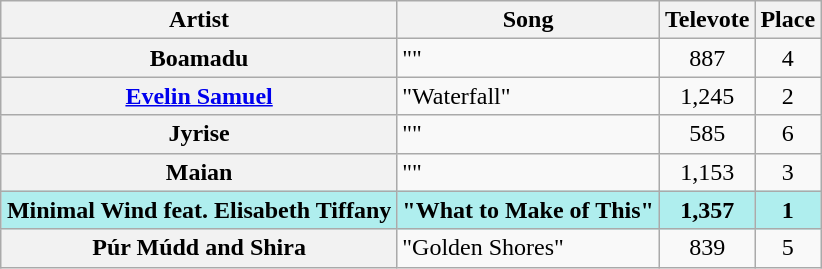<table class="sortable wikitable plainrowheaders" style="margin: 1em auto 1em auto; text-align:center;">
<tr>
<th scope="col">Artist</th>
<th scope="col">Song</th>
<th scope="col">Televote</th>
<th scope="col">Place</th>
</tr>
<tr>
<th scope="row" align="left">Boamadu</th>
<td align="left">""</td>
<td>887</td>
<td>4</td>
</tr>
<tr>
<th scope="row" align="left"><a href='#'>Evelin Samuel</a></th>
<td align="left">"Waterfall"</td>
<td>1,245</td>
<td>2</td>
</tr>
<tr>
<th scope="row" align="left">Jyrise</th>
<td align="left">""</td>
<td>585</td>
<td>6</td>
</tr>
<tr>
<th scope="row" align="left">Maian</th>
<td align="left">""</td>
<td>1,153</td>
<td>3</td>
</tr>
<tr style="font-weight:bold; background:paleturquoise;">
<td align="left" ! scope="row" font-weight:bold; background:paleturquoise;">Minimal Wind feat. Elisabeth Tiffany</td>
<td align="left">"What to Make of This"</td>
<td>1,357</td>
<td>1</td>
</tr>
<tr>
<th scope="row" align="left">Púr Múdd and Shira</th>
<td align="left">"Golden Shores"</td>
<td>839</td>
<td>5</td>
</tr>
</table>
